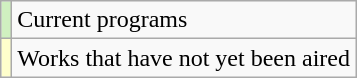<table class="wikitable">
<tr>
<td style="background:#d0f0c0;"></td>
<td>Current programs</td>
</tr>
<tr>
<td style="background:#FFFFCC;"></td>
<td>Works that have not yet been aired</td>
</tr>
</table>
